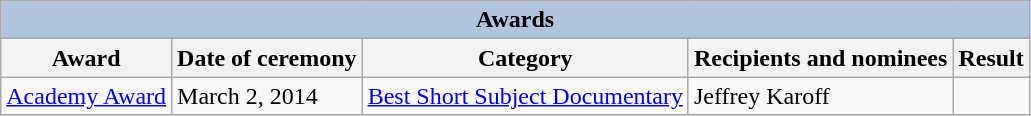<table class="wikitable">
<tr>
<th colspan="5" style="background: LightSteelBlue;">Awards</th>
</tr>
<tr>
<th>Award</th>
<th>Date of ceremony</th>
<th>Category</th>
<th>Recipients and nominees</th>
<th>Result</th>
</tr>
<tr>
<td><a href='#'>Academy Award</a></td>
<td>March 2, 2014</td>
<td><a href='#'>Best Short Subject Documentary</a></td>
<td>Jeffrey Karoff</td>
<td></td>
</tr>
<tr>
</tr>
</table>
